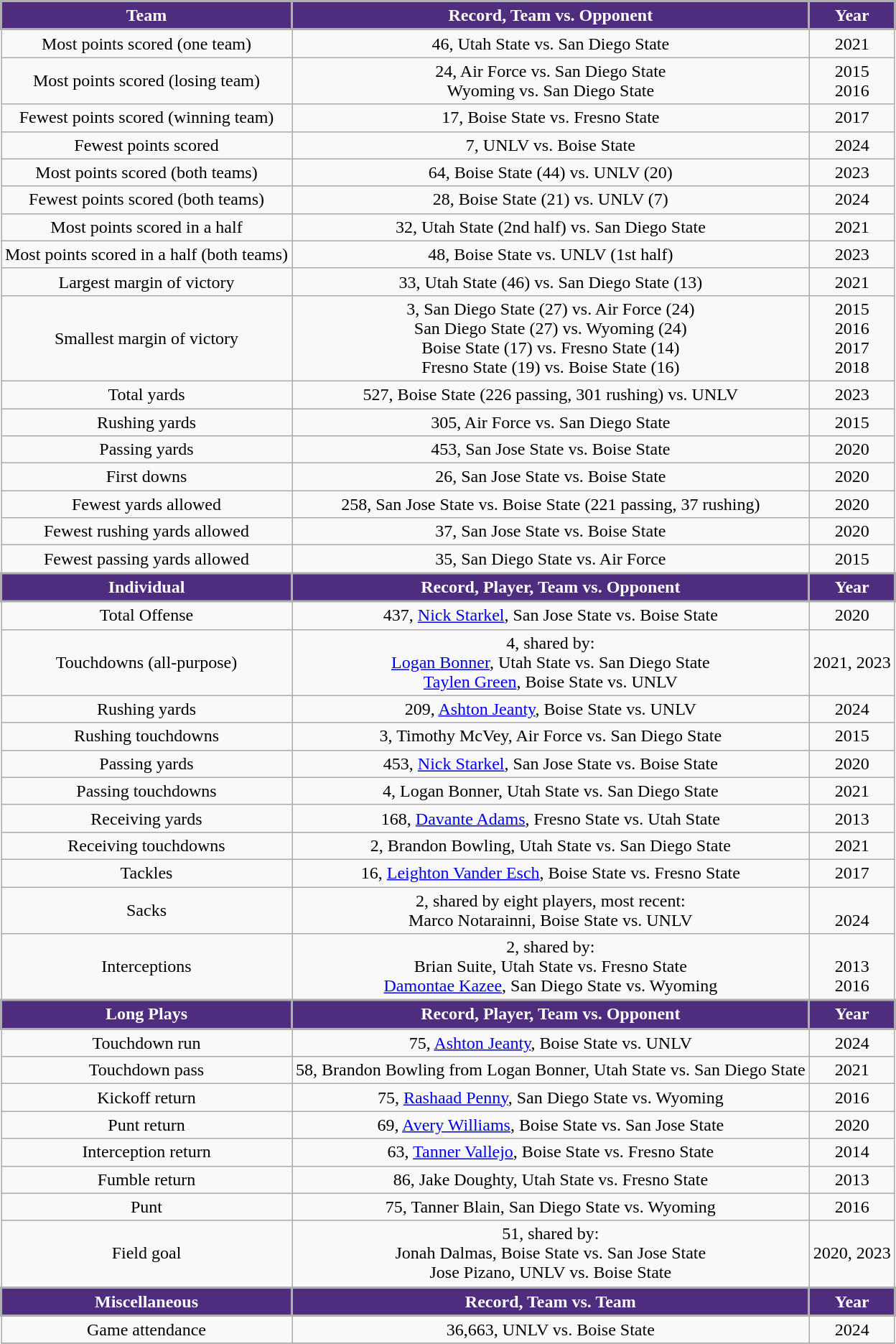<table class="wikitable" style="text-align:center">
<tr>
<th style="background:#4e2d7f; color:#FFFFFF; border:2px solid #afafaf;">Team</th>
<th style="background:#4e2d7f; color:#FFFFFF; border:2px solid #afafaf;">Record, Team vs. Opponent</th>
<th style="background:#4e2d7f; color:#FFFFFF; border:2px solid #afafaf;">Year</th>
</tr>
<tr>
<td>Most points scored (one team)</td>
<td>46, Utah State vs. San Diego State</td>
<td>2021</td>
</tr>
<tr>
<td>Most points scored (losing team)</td>
<td>24, Air Force vs. San Diego State<br>Wyoming vs. San Diego State</td>
<td>2015<br>2016</td>
</tr>
<tr>
<td>Fewest points scored (winning team)</td>
<td>17, Boise State vs. Fresno State</td>
<td>2017</td>
</tr>
<tr>
<td>Fewest points scored</td>
<td>7, UNLV vs. Boise State</td>
<td>2024</td>
</tr>
<tr>
<td>Most points scored (both teams)</td>
<td>64, Boise State (44) vs. UNLV (20)</td>
<td>2023</td>
</tr>
<tr>
<td>Fewest points scored (both teams)</td>
<td>28, Boise State (21) vs. UNLV (7)</td>
<td>2024</td>
</tr>
<tr>
<td>Most points scored in a half</td>
<td>32, Utah State (2nd half) vs. San Diego State</td>
<td>2021</td>
</tr>
<tr>
<td>Most points scored in a half (both teams)</td>
<td>48, Boise State vs. UNLV (1st half)</td>
<td>2023</td>
</tr>
<tr>
<td>Largest margin of victory</td>
<td>33, Utah State (46) vs. San Diego State (13)</td>
<td>2021</td>
</tr>
<tr>
<td>Smallest margin of victory</td>
<td>3, San Diego State (27) vs. Air Force (24)<br>San Diego State (27) vs. Wyoming (24)<br>Boise State (17) vs. Fresno State (14)<br>Fresno State (19) vs. Boise State (16)</td>
<td>2015<br>2016<br>2017<br>2018</td>
</tr>
<tr>
<td>Total yards</td>
<td>527, Boise State (226 passing, 301 rushing) vs. UNLV</td>
<td>2023</td>
</tr>
<tr>
<td>Rushing yards</td>
<td>305, Air Force vs. San Diego State</td>
<td>2015</td>
</tr>
<tr>
<td>Passing yards</td>
<td>453, San Jose State vs. Boise State</td>
<td>2020</td>
</tr>
<tr>
<td>First downs</td>
<td>26, San Jose State vs. Boise State</td>
<td>2020</td>
</tr>
<tr>
<td>Fewest yards allowed</td>
<td>258, San Jose State vs. Boise State (221 passing, 37 rushing)</td>
<td>2020</td>
</tr>
<tr>
<td>Fewest rushing yards allowed</td>
<td>37, San Jose State vs. Boise State</td>
<td>2020</td>
</tr>
<tr>
<td>Fewest passing yards allowed</td>
<td>35, San Diego State vs. Air Force</td>
<td>2015</td>
</tr>
<tr>
<th style="background:#4e2d7f; color:#FFFFFF; border:2px solid #afafaf;">Individual</th>
<th style="background:#4e2d7f; color:#FFFFFF; border:2px solid #afafaf;">Record, Player, Team vs. Opponent</th>
<th style="background:#4e2d7f; color:#FFFFFF; border:2px solid #afafaf;">Year</th>
</tr>
<tr>
<td>Total Offense</td>
<td>437, <a href='#'>Nick Starkel</a>, San Jose State vs. Boise State</td>
<td>2020</td>
</tr>
<tr>
<td>Touchdowns (all-purpose)</td>
<td>4, shared by:<br><a href='#'>Logan Bonner</a>, Utah State vs. San Diego State<br><a href='#'>Taylen Green</a>, Boise State vs. UNLV</td>
<td>2021, 2023</td>
</tr>
<tr>
<td>Rushing yards</td>
<td>209, <a href='#'>Ashton Jeanty</a>, Boise State vs. UNLV</td>
<td>2024</td>
</tr>
<tr>
<td>Rushing touchdowns</td>
<td>3, Timothy McVey, Air Force vs. San Diego State</td>
<td>2015</td>
</tr>
<tr>
<td>Passing yards</td>
<td>453, <a href='#'>Nick Starkel</a>, San Jose State vs. Boise State</td>
<td>2020</td>
</tr>
<tr>
<td>Passing touchdowns</td>
<td>4, Logan Bonner, Utah State vs. San Diego State</td>
<td>2021</td>
</tr>
<tr>
<td>Receiving yards</td>
<td>168, <a href='#'>Davante Adams</a>, Fresno State vs. Utah State</td>
<td>2013</td>
</tr>
<tr>
<td>Receiving touchdowns</td>
<td>2, Brandon Bowling, Utah State vs. San Diego State</td>
<td>2021</td>
</tr>
<tr>
<td>Tackles</td>
<td>16, <a href='#'>Leighton Vander Esch</a>, Boise State vs. Fresno State</td>
<td>2017</td>
</tr>
<tr>
<td>Sacks</td>
<td>2, shared by eight players, most recent:<br>Marco Notarainni, Boise State vs. UNLV</td>
<td><br>2024</td>
</tr>
<tr>
<td>Interceptions</td>
<td>2, shared by:<br>Brian Suite, Utah State vs. Fresno State<br><a href='#'>Damontae Kazee</a>, San Diego State vs. Wyoming</td>
<td> <br>2013<br>2016</td>
</tr>
<tr>
<th style="background:#4e2d7f; color:#FFFFFF; border:2px solid #afafaf;">Long Plays</th>
<th style="background:#4e2d7f; color:#FFFFFF; border:2px solid #afafaf;">Record, Player, Team vs. Opponent</th>
<th style="background:#4e2d7f; color:#FFFFFF; border:2px solid #afafaf;">Year</th>
</tr>
<tr>
<td>Touchdown run</td>
<td>75, <a href='#'>Ashton Jeanty</a>, Boise State vs. UNLV</td>
<td>2024</td>
</tr>
<tr>
<td>Touchdown pass</td>
<td>58, Brandon Bowling from Logan Bonner, Utah State vs. San Diego State</td>
<td>2021</td>
</tr>
<tr>
<td>Kickoff return</td>
<td>75, <a href='#'>Rashaad Penny</a>, San Diego State vs. Wyoming</td>
<td>2016</td>
</tr>
<tr>
<td>Punt return</td>
<td>69, <a href='#'>Avery Williams</a>, Boise State vs. San Jose State</td>
<td>2020</td>
</tr>
<tr>
<td>Interception return</td>
<td>63, <a href='#'>Tanner Vallejo</a>, Boise State vs. Fresno State</td>
<td>2014</td>
</tr>
<tr>
<td>Fumble return</td>
<td>86, Jake Doughty, Utah State vs. Fresno State</td>
<td>2013</td>
</tr>
<tr>
<td>Punt</td>
<td>75, Tanner Blain, San Diego State vs. Wyoming</td>
<td>2016</td>
</tr>
<tr>
<td>Field goal</td>
<td>51, shared by:<br>Jonah Dalmas, Boise State vs. San Jose State<br>Jose Pizano, UNLV vs. Boise State</td>
<td>2020, 2023</td>
</tr>
<tr>
<th style="background:#4e2d7f; color:#FFFFFF; border:2px solid #afafaf;">Miscellaneous</th>
<th style="background:#4e2d7f; color:#FFFFFF; border:2px solid #afafaf;">Record, Team vs. Team</th>
<th style="background:#4e2d7f; color:#FFFFFF; border:2px solid #afafaf;">Year</th>
</tr>
<tr>
<td>Game attendance</td>
<td>36,663, UNLV vs. Boise State</td>
<td>2024</td>
</tr>
<tr>
</tr>
</table>
